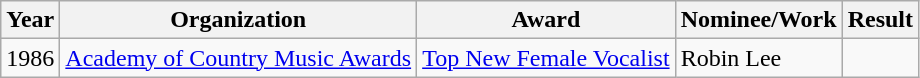<table class="wikitable">
<tr>
<th>Year</th>
<th>Organization</th>
<th>Award</th>
<th>Nominee/Work</th>
<th>Result</th>
</tr>
<tr>
<td>1986</td>
<td><a href='#'>Academy of Country Music Awards</a></td>
<td><a href='#'>Top New Female Vocalist</a></td>
<td>Robin Lee</td>
<td></td>
</tr>
</table>
